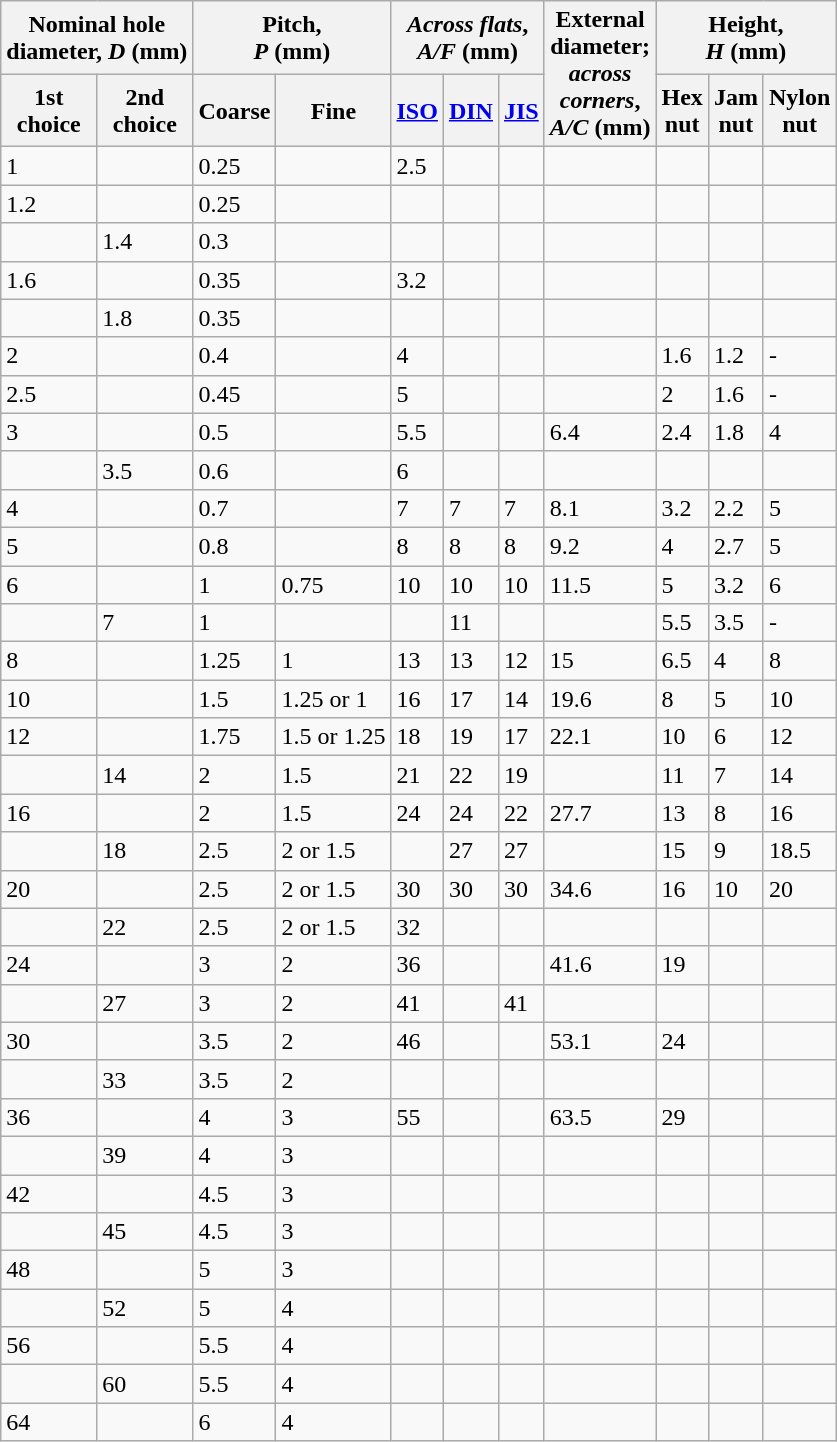<table class=wikitable>
<tr>
<th colspan=2>Nominal hole <br>diameter, <em>D</em> (mm)</th>
<th colspan=2>Pitch, <br><em>P</em> (mm)</th>
<th colspan=3><em>Across flats</em>, <br><em>A/F</em> (mm)</th>
<th rowspan=2>External<br> diameter; <br><em>across <br>corners</em>, <br><em>A/C</em> (mm)</th>
<th colspan=3>Height, <br><em>H</em> (mm)</th>
</tr>
<tr>
<th>1st<br>choice</th>
<th>2nd<br>choice</th>
<th>Coarse</th>
<th>Fine</th>
<th><a href='#'>ISO</a></th>
<th><a href='#'>DIN</a></th>
<th><a href='#'>JIS</a></th>
<th>Hex <br>nut</th>
<th>Jam <br>nut</th>
<th>Nylon <br>nut</th>
</tr>
<tr>
<td>1</td>
<td></td>
<td>0.25</td>
<td></td>
<td>2.5</td>
<td></td>
<td></td>
<td></td>
<td></td>
<td></td>
<td></td>
</tr>
<tr>
<td>1.2</td>
<td></td>
<td>0.25</td>
<td></td>
<td></td>
<td></td>
<td></td>
<td></td>
<td></td>
<td></td>
<td></td>
</tr>
<tr>
<td></td>
<td>1.4</td>
<td>0.3</td>
<td></td>
<td></td>
<td></td>
<td></td>
<td></td>
<td></td>
<td></td>
<td></td>
</tr>
<tr>
<td>1.6</td>
<td></td>
<td>0.35</td>
<td></td>
<td>3.2</td>
<td></td>
<td></td>
<td></td>
<td></td>
<td></td>
<td></td>
</tr>
<tr>
<td></td>
<td>1.8</td>
<td>0.35</td>
<td></td>
<td></td>
<td></td>
<td></td>
<td></td>
<td></td>
<td></td>
<td></td>
</tr>
<tr>
<td>2</td>
<td></td>
<td>0.4</td>
<td></td>
<td>4</td>
<td></td>
<td></td>
<td></td>
<td>1.6</td>
<td>1.2</td>
<td>-</td>
</tr>
<tr>
<td>2.5</td>
<td></td>
<td>0.45</td>
<td></td>
<td>5</td>
<td></td>
<td></td>
<td></td>
<td>2</td>
<td>1.6</td>
<td>-</td>
</tr>
<tr>
<td>3</td>
<td></td>
<td>0.5</td>
<td></td>
<td>5.5</td>
<td></td>
<td></td>
<td>6.4</td>
<td>2.4</td>
<td>1.8</td>
<td>4</td>
</tr>
<tr>
<td></td>
<td>3.5</td>
<td>0.6</td>
<td></td>
<td>6</td>
<td></td>
<td></td>
<td></td>
<td></td>
<td></td>
<td></td>
</tr>
<tr>
<td>4</td>
<td></td>
<td>0.7</td>
<td></td>
<td>7</td>
<td>7</td>
<td>7</td>
<td>8.1</td>
<td>3.2</td>
<td>2.2</td>
<td>5</td>
</tr>
<tr>
<td>5</td>
<td></td>
<td>0.8</td>
<td></td>
<td>8</td>
<td>8</td>
<td>8</td>
<td>9.2</td>
<td>4</td>
<td>2.7</td>
<td>5</td>
</tr>
<tr>
<td>6</td>
<td></td>
<td>1</td>
<td>0.75</td>
<td>10</td>
<td>10</td>
<td>10</td>
<td>11.5</td>
<td>5</td>
<td>3.2</td>
<td>6</td>
</tr>
<tr>
<td></td>
<td>7</td>
<td>1</td>
<td></td>
<td></td>
<td>11</td>
<td></td>
<td></td>
<td>5.5</td>
<td>3.5</td>
<td>-</td>
</tr>
<tr>
<td>8</td>
<td></td>
<td>1.25</td>
<td>1</td>
<td>13</td>
<td>13</td>
<td>12</td>
<td>15</td>
<td>6.5</td>
<td>4</td>
<td>8</td>
</tr>
<tr>
<td>10</td>
<td></td>
<td>1.5</td>
<td>1.25 or 1</td>
<td>16</td>
<td>17</td>
<td>14</td>
<td>19.6</td>
<td>8</td>
<td>5</td>
<td>10</td>
</tr>
<tr>
<td>12</td>
<td></td>
<td>1.75</td>
<td>1.5 or 1.25</td>
<td>18</td>
<td>19</td>
<td>17</td>
<td>22.1</td>
<td>10</td>
<td>6</td>
<td>12</td>
</tr>
<tr>
<td></td>
<td>14</td>
<td>2</td>
<td>1.5</td>
<td>21</td>
<td>22</td>
<td>19</td>
<td></td>
<td>11</td>
<td>7</td>
<td>14</td>
</tr>
<tr>
<td>16</td>
<td></td>
<td>2</td>
<td>1.5</td>
<td>24</td>
<td>24</td>
<td>22</td>
<td>27.7</td>
<td>13</td>
<td>8</td>
<td>16</td>
</tr>
<tr>
<td></td>
<td>18</td>
<td>2.5</td>
<td>2  or 1.5</td>
<td></td>
<td>27</td>
<td>27</td>
<td></td>
<td>15</td>
<td>9</td>
<td>18.5</td>
</tr>
<tr>
<td>20</td>
<td></td>
<td>2.5</td>
<td>2  or 1.5</td>
<td>30</td>
<td>30</td>
<td>30</td>
<td>34.6</td>
<td>16</td>
<td>10</td>
<td>20</td>
</tr>
<tr>
<td></td>
<td>22</td>
<td>2.5</td>
<td>2 or 1.5</td>
<td>32</td>
<td></td>
<td></td>
<td></td>
<td></td>
<td></td>
<td></td>
</tr>
<tr>
<td>24</td>
<td></td>
<td>3</td>
<td>2</td>
<td>36</td>
<td></td>
<td></td>
<td>41.6</td>
<td>19</td>
<td></td>
<td></td>
</tr>
<tr>
<td></td>
<td>27</td>
<td>3</td>
<td>2</td>
<td>41</td>
<td></td>
<td>41</td>
<td></td>
<td></td>
<td></td>
<td></td>
</tr>
<tr>
<td>30</td>
<td></td>
<td>3.5</td>
<td>2</td>
<td>46</td>
<td></td>
<td></td>
<td>53.1</td>
<td>24</td>
<td></td>
<td></td>
</tr>
<tr>
<td></td>
<td>33</td>
<td>3.5</td>
<td>2</td>
<td></td>
<td></td>
<td></td>
<td></td>
<td></td>
<td></td>
<td></td>
</tr>
<tr>
<td>36</td>
<td></td>
<td>4</td>
<td>3</td>
<td>55</td>
<td></td>
<td></td>
<td>63.5</td>
<td>29</td>
<td></td>
<td></td>
</tr>
<tr>
<td></td>
<td>39</td>
<td>4</td>
<td>3</td>
<td></td>
<td></td>
<td></td>
<td></td>
<td></td>
<td></td>
<td></td>
</tr>
<tr>
<td>42</td>
<td></td>
<td>4.5</td>
<td>3</td>
<td></td>
<td></td>
<td></td>
<td></td>
<td></td>
<td></td>
<td></td>
</tr>
<tr>
<td></td>
<td>45</td>
<td>4.5</td>
<td>3</td>
<td></td>
<td></td>
<td></td>
<td></td>
<td></td>
<td></td>
<td></td>
</tr>
<tr>
<td>48</td>
<td></td>
<td>5</td>
<td>3</td>
<td></td>
<td></td>
<td></td>
<td></td>
<td></td>
<td></td>
<td></td>
</tr>
<tr>
<td></td>
<td>52</td>
<td>5</td>
<td>4</td>
<td></td>
<td></td>
<td></td>
<td></td>
<td></td>
<td></td>
<td></td>
</tr>
<tr>
<td>56</td>
<td></td>
<td>5.5</td>
<td>4</td>
<td></td>
<td></td>
<td></td>
<td></td>
<td></td>
<td></td>
<td></td>
</tr>
<tr>
<td></td>
<td>60</td>
<td>5.5</td>
<td>4</td>
<td></td>
<td></td>
<td></td>
<td></td>
<td></td>
<td></td>
<td></td>
</tr>
<tr>
<td>64</td>
<td></td>
<td>6</td>
<td>4</td>
<td></td>
<td></td>
<td></td>
<td></td>
<td></td>
<td></td>
<td></td>
</tr>
</table>
